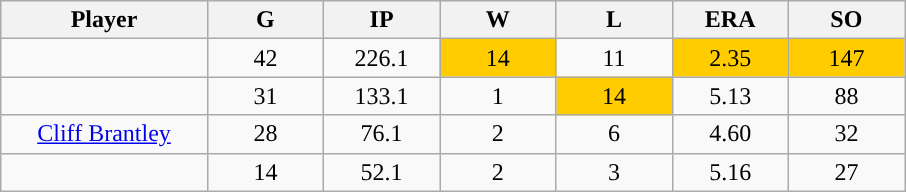<table class="wikitable sortable">
<tr>
<th bgcolor="#DDDDFF" width="16%">Player</th>
<th bgcolor="#DDDDFF" width="9%">G</th>
<th bgcolor="#DDDDFF" width="9%">IP</th>
<th bgcolor="#DDDDFF" width="9%">W</th>
<th bgcolor="#DDDDFF" width="9%">L</th>
<th bgcolor="#DDDDFF" width="9%">ERA</th>
<th bgcolor="#DDDDFF" width="9%">SO</th>
</tr>
<tr align="center">
<td></td>
<td>42</td>
<td>226.1</td>
<td style="background:#fc0;">14</td>
<td>11</td>
<td style="background:#fc0;">2.35</td>
<td style="background:#fc0;">147</td>
</tr>
<tr align="center">
<td></td>
<td>31</td>
<td>133.1</td>
<td>1</td>
<td style="background:#fc0;">14</td>
<td>5.13</td>
<td>88</td>
</tr>
<tr align="center">
<td><a href='#'>Cliff Brantley</a></td>
<td>28</td>
<td>76.1</td>
<td>2</td>
<td>6</td>
<td>4.60</td>
<td>32</td>
</tr>
<tr align=center>
<td></td>
<td>14</td>
<td>52.1</td>
<td>2</td>
<td>3</td>
<td>5.16</td>
<td>27</td>
</tr>
</table>
